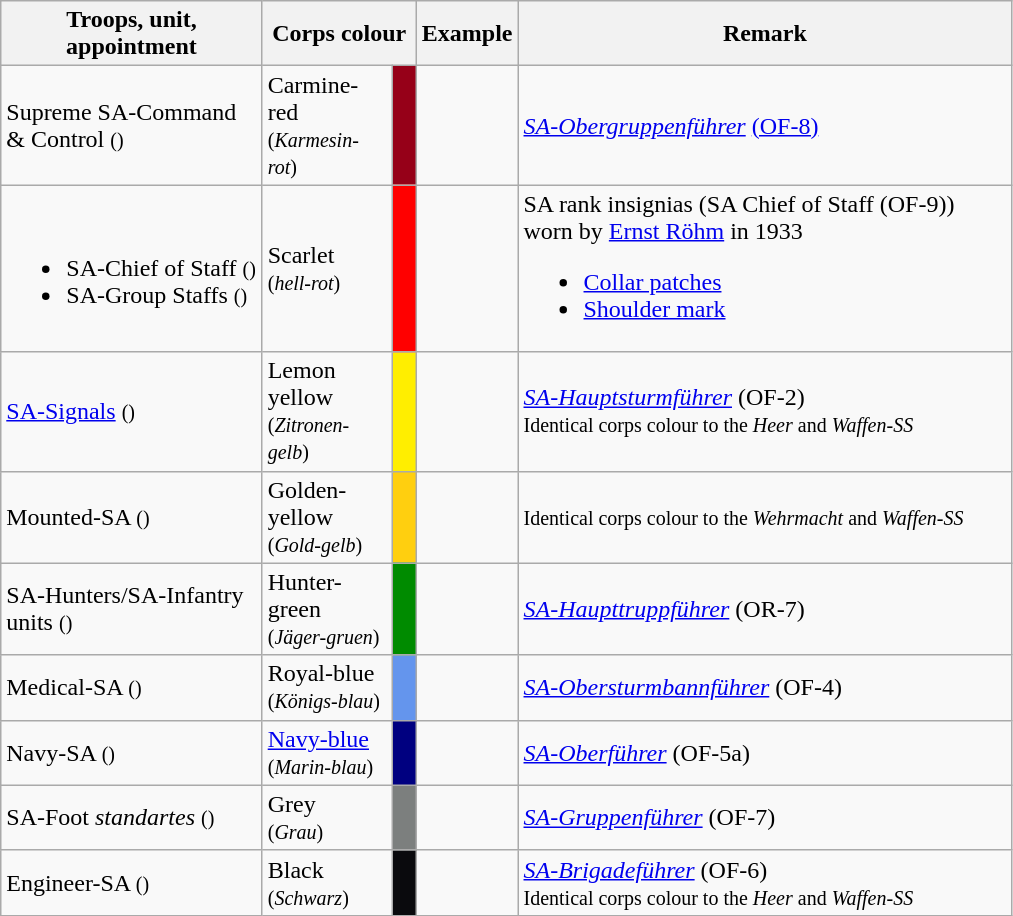<table class="wikitable" style="width:675px;">
<tr>
<th>Troops, unit, appointment</th>
<th colspan="2">Corps colour</th>
<th>Example</th>
<th>Remark</th>
</tr>
<tr 1>
<td>Supreme SA-Command & Control <small>() </small></td>
<td>Carmine-red<br><small>(<em>Karmesin-rot</em>)</small></td>
<td align="center" style="background: #960018">   </td>
<td align="center"></td>
<td><a href='#'><em>SA-Obergruppenführer</em></a> <a href='#'>(OF-8)</a></td>
</tr>
<tr 2>
<td><br><ul><li>SA-Chief of Staff <small>()</small></li><li>SA-Group Staffs <small>()</small></li></ul></td>
<td>Scarlet<br><small>(<em>hell-rot</em>)</small></td>
<td align="center" style="background:red"></td>
<td align="center"></td>
<td>SA rank insignias (SA Chief of Staff (OF-9)) worn by <a href='#'>Ernst Röhm</a> in 1933<br><ul><li><a href='#'>Collar patches</a></li><li><a href='#'>Shoulder mark</a></li></ul></td>
</tr>
<tr 3>
<td><a href='#'>SA-Signals</a> <small>() </small></td>
<td>Lemon yellow<br><small>(<em>Zitronen-gelb</em>)</small></td>
<td align="center" style="background:#FFEE00"></td>
<td align="center"></td>
<td><a href='#'><em>SA-Hauptsturmführer</em></a> (OF-2) <br><small>Identical corps colour to the <em>Heer</em> and <em>Waffen-SS</em></small></td>
</tr>
<tr 4>
<td>Mounted-SA <small>() </small></td>
<td>Golden-yellow<br><small>(<em>Gold-gelb</em>)</small></td>
<td align="center" style="background:#Ffcf0f"></td>
<td></td>
<td><small>Identical corps colour to the <em>Wehrmacht</em> and <em>Waffen-SS</em></small></td>
</tr>
<tr 5>
<td>SA-Hunters/SA-Infantry units <small>() </small></td>
<td>Hunter-green<br><small>(<em>Jäger-gruen</em>)</small></td>
<td align="center" style="background:#008B00"></td>
<td align="center"></td>
<td><a href='#'><em>SA-Haupttruppführer</em></a> (OR-7)<br></td>
</tr>
<tr 6>
<td>Medical-SA <small>()</small></td>
<td>Royal-blue<br><small>(<em>Königs-blau</em>)</small></td>
<td align="center" style="background:cornflowerblue;"></td>
<td align="center"></td>
<td><a href='#'><em>SA-Obersturmbannführer</em></a> (OF-4)</td>
</tr>
<tr 7>
<td>Navy-SA <small>() </small></td>
<td><a href='#'>Navy-blue</a><br><small>(<em>Marin-blau</em>)</small></td>
<td align="center" style="background:#000080"></td>
<td align="center"></td>
<td><a href='#'><em>SA-Oberführer</em></a> (OF-5a)</td>
</tr>
<tr 8>
<td>SA-Foot <em>standartes</em> <small>() </small></td>
<td>Grey<br><small>(<em>Grau</em>)</small></td>
<td align="center" style="background:#7C7F7E"></td>
<td align="center"></td>
<td><a href='#'><em>SA-Gruppenführer</em></a> (OF-7)</td>
</tr>
<tr 9>
<td>Engineer-SA <small>()</small></td>
<td>Black<br><small>(<em>Schwarz</em>)</small></td>
<td align="center" style="background: #0A0A0D"></td>
<td align="center"></td>
<td><a href='#'><em>SA-Brigadeführer</em></a> (OF-6)<br><small>Identical corps colour to the <em>Heer</em> and <em>Waffen-SS</em></small></td>
</tr>
</table>
